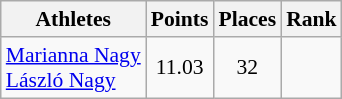<table class="wikitable" border="1" style="font-size:90%">
<tr>
<th>Athletes</th>
<th>Points</th>
<th>Places</th>
<th>Rank</th>
</tr>
<tr align=center>
<td align=left><a href='#'>Marianna Nagy</a><br><a href='#'>László Nagy</a></td>
<td>11.03</td>
<td>32</td>
<td></td>
</tr>
</table>
